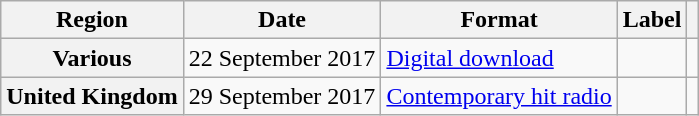<table class="wikitable">
<tr>
<th scope="col">Region</th>
<th scope="col">Date</th>
<th scope="col">Format</th>
<th scope="col">Label</th>
<th scope="col"></th>
</tr>
<tr>
<th scope="row">Various</th>
<td>22 September 2017</td>
<td><a href='#'>Digital download</a></td>
<td></td>
<td></td>
</tr>
<tr>
<th scope="row">United Kingdom</th>
<td>29 September 2017</td>
<td><a href='#'>Contemporary hit radio</a></td>
<td></td>
<td></td>
</tr>
</table>
